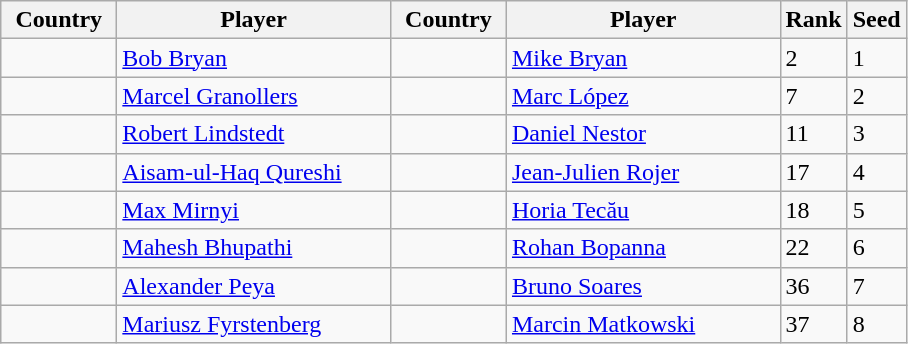<table class="sortable wikitable">
<tr>
<th width="70">Country</th>
<th width="175">Player</th>
<th width="70">Country</th>
<th width="175">Player</th>
<th>Rank</th>
<th>Seed</th>
</tr>
<tr>
<td></td>
<td><a href='#'>Bob Bryan</a></td>
<td></td>
<td><a href='#'>Mike Bryan</a></td>
<td>2</td>
<td>1</td>
</tr>
<tr>
<td></td>
<td><a href='#'>Marcel Granollers</a></td>
<td></td>
<td><a href='#'>Marc López</a></td>
<td>7</td>
<td>2</td>
</tr>
<tr>
<td></td>
<td><a href='#'>Robert Lindstedt</a></td>
<td></td>
<td><a href='#'>Daniel Nestor</a></td>
<td>11</td>
<td>3</td>
</tr>
<tr>
<td></td>
<td><a href='#'>Aisam-ul-Haq Qureshi</a></td>
<td></td>
<td><a href='#'>Jean-Julien Rojer</a></td>
<td>17</td>
<td>4</td>
</tr>
<tr>
<td></td>
<td><a href='#'>Max Mirnyi</a></td>
<td></td>
<td><a href='#'>Horia Tecău</a></td>
<td>18</td>
<td>5</td>
</tr>
<tr>
<td></td>
<td><a href='#'>Mahesh Bhupathi</a></td>
<td></td>
<td><a href='#'>Rohan Bopanna</a></td>
<td>22</td>
<td>6</td>
</tr>
<tr>
<td></td>
<td><a href='#'>Alexander Peya</a></td>
<td></td>
<td><a href='#'>Bruno Soares</a></td>
<td>36</td>
<td>7</td>
</tr>
<tr>
<td></td>
<td><a href='#'>Mariusz Fyrstenberg</a></td>
<td></td>
<td><a href='#'>Marcin Matkowski</a></td>
<td>37</td>
<td>8</td>
</tr>
</table>
